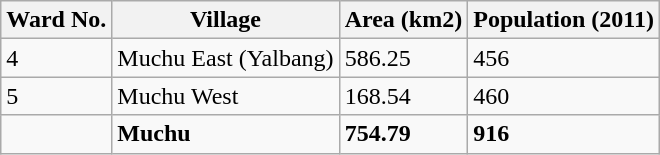<table class="wikitable">
<tr>
<th>Ward No.</th>
<th>Village</th>
<th>Area (km2)</th>
<th>Population (2011)</th>
</tr>
<tr>
<td>4</td>
<td>Muchu East (Yalbang)</td>
<td>586.25</td>
<td>456</td>
</tr>
<tr>
<td>5</td>
<td>Muchu West</td>
<td>168.54</td>
<td>460</td>
</tr>
<tr>
<td></td>
<td><strong>Muchu</strong></td>
<td><strong>754.79</strong></td>
<td><strong>916</strong></td>
</tr>
</table>
